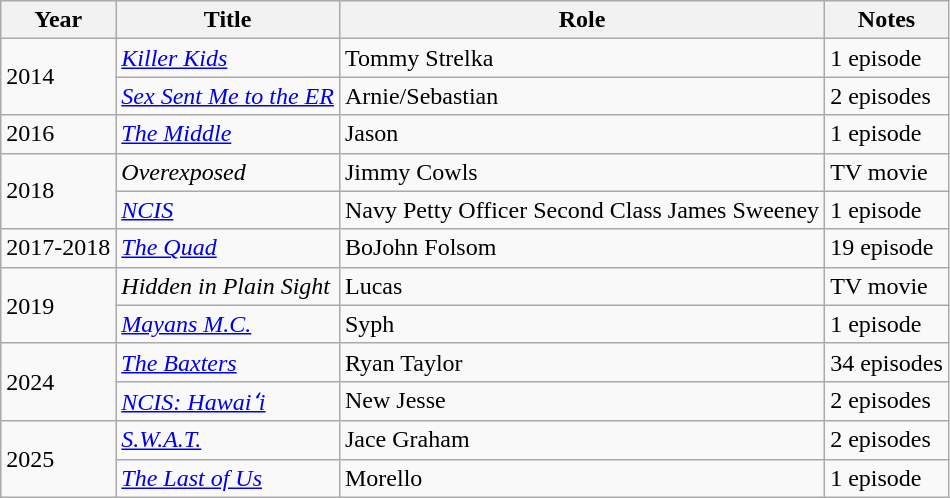<table class="wikitable sortable">
<tr>
<th>Year</th>
<th>Title</th>
<th>Role</th>
<th class="unsortable">Notes</th>
</tr>
<tr>
<td rowspan="2">2014</td>
<td><em><a href='#'>Killer Kids</a></em></td>
<td>Tommy Strelka</td>
<td>1 episode</td>
</tr>
<tr>
<td><em><a href='#'>Sex Sent Me to the ER</a></em></td>
<td>Arnie/Sebastian</td>
<td>2 episodes</td>
</tr>
<tr>
<td>2016</td>
<td><em><a href='#'>The Middle</a></em></td>
<td>Jason</td>
<td>1 episode</td>
</tr>
<tr>
<td rowspan="2">2018</td>
<td><em>Overexposed</em></td>
<td>Jimmy Cowls</td>
<td>TV movie</td>
</tr>
<tr>
<td><em><a href='#'>NCIS</a></em></td>
<td>Navy Petty Officer Second Class James Sweeney</td>
<td>1 episode</td>
</tr>
<tr>
<td>2017-2018</td>
<td><em><a href='#'>The Quad</a></em></td>
<td>BoJohn Folsom</td>
<td>19 episode</td>
</tr>
<tr>
<td rowspan="2">2019</td>
<td><em>Hidden in Plain Sight</em></td>
<td>Lucas</td>
<td>TV movie</td>
</tr>
<tr>
<td><em><a href='#'>Mayans M.C.</a></em></td>
<td>Syph</td>
<td>1 episode</td>
</tr>
<tr>
<td rowspan="2">2024</td>
<td><em><a href='#'>The Baxters</a></em></td>
<td>Ryan Taylor</td>
<td>34 episodes</td>
</tr>
<tr>
<td><em><a href='#'>NCIS: Hawaiʻi</a></em></td>
<td>New Jesse</td>
<td>2 episodes</td>
</tr>
<tr>
<td rowspan="2">2025</td>
<td><em><a href='#'>S.W.A.T.</a></em></td>
<td>Jace Graham</td>
<td>2 episodes</td>
</tr>
<tr>
<td><em><a href='#'>The Last of Us</a></em></td>
<td>Morello</td>
<td>1 episode</td>
</tr>
</table>
